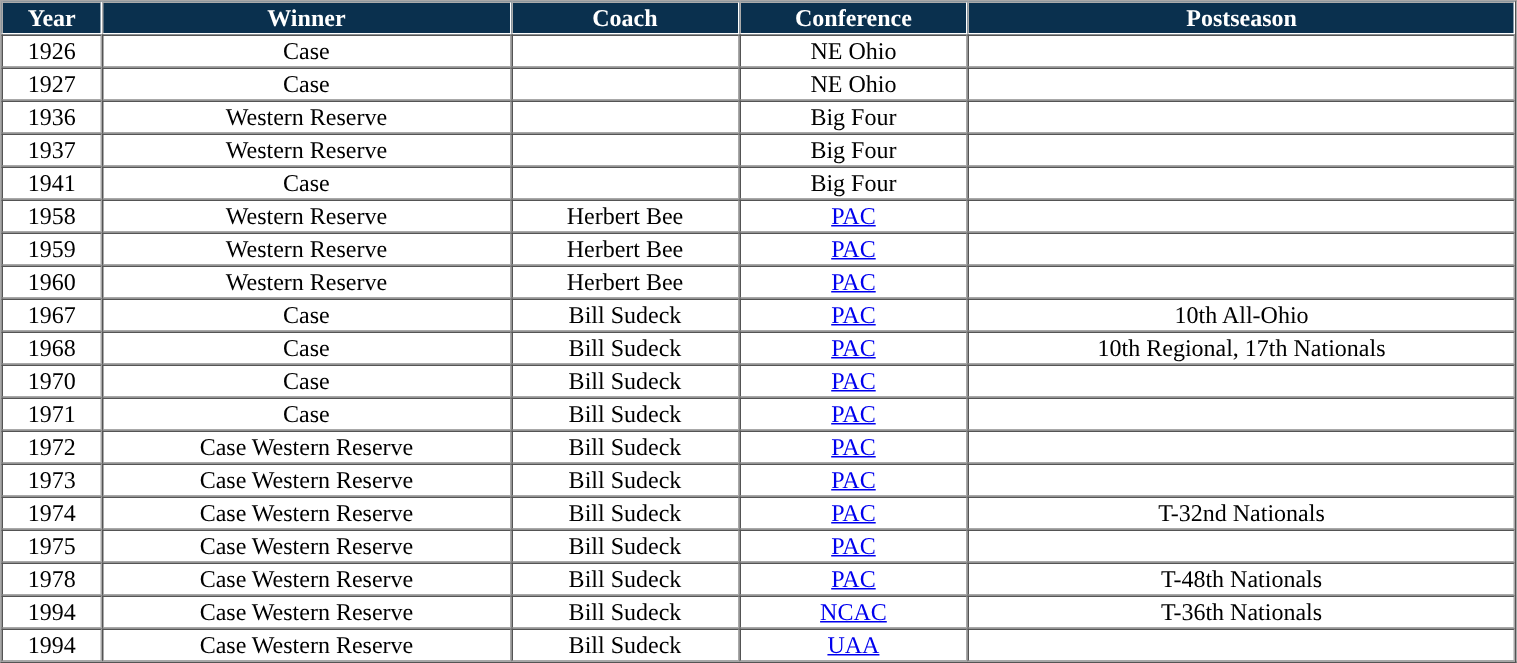<table bcellpadding="1" border="1" cellspacing="0" style="width:80%;"valign="top">
<tr>
<th - style="background:#0A304E; color:white">Year</th>
<th - style="background:#0A304E; color:white">Winner</th>
<th - style="background:#0A304E; color:white">Coach</th>
<th - style="background:#0A304E; color:white">Conference</th>
<th - style="background:#0A304E; color:white">Postseason</th>
</tr>
<tr style="text-align:center;">
<td>1926</td>
<td>Case</td>
<td></td>
<td>NE Ohio</td>
<td></td>
</tr>
<tr style="text-align:center;">
<td>1927</td>
<td>Case</td>
<td></td>
<td>NE Ohio</td>
<td></td>
</tr>
<tr style="text-align:center;">
<td>1936</td>
<td>Western Reserve</td>
<td></td>
<td>Big Four</td>
<td></td>
</tr>
<tr style="text-align:center;">
<td>1937</td>
<td>Western Reserve</td>
<td></td>
<td>Big Four</td>
<td></td>
</tr>
<tr style="text-align:center;">
<td>1941</td>
<td>Case</td>
<td></td>
<td>Big Four</td>
<td></td>
</tr>
<tr style="text-align:center;">
<td>1958</td>
<td>Western Reserve</td>
<td>Herbert Bee</td>
<td><a href='#'>PAC</a></td>
<td></td>
</tr>
<tr style="text-align:center;">
<td>1959</td>
<td>Western Reserve</td>
<td>Herbert Bee</td>
<td><a href='#'>PAC</a></td>
<td></td>
</tr>
<tr style="text-align:center;">
<td>1960</td>
<td>Western Reserve</td>
<td>Herbert Bee</td>
<td><a href='#'>PAC</a></td>
<td></td>
</tr>
<tr style="text-align:center;">
<td>1967</td>
<td>Case</td>
<td>Bill Sudeck</td>
<td><a href='#'>PAC</a></td>
<td>10th All-Ohio</td>
</tr>
<tr style="text-align:center;">
<td>1968</td>
<td>Case</td>
<td>Bill Sudeck</td>
<td><a href='#'>PAC</a></td>
<td>10th Regional, 17th Nationals</td>
</tr>
<tr style="text-align:center;">
<td>1970</td>
<td>Case</td>
<td>Bill Sudeck</td>
<td><a href='#'>PAC</a></td>
<td></td>
</tr>
<tr style="text-align:center;">
<td>1971</td>
<td>Case</td>
<td>Bill Sudeck</td>
<td><a href='#'>PAC</a></td>
<td></td>
</tr>
<tr style="text-align:center;">
<td>1972</td>
<td>Case Western Reserve</td>
<td>Bill Sudeck</td>
<td><a href='#'>PAC</a></td>
<td></td>
</tr>
<tr style="text-align:center;">
<td>1973</td>
<td>Case Western Reserve</td>
<td>Bill Sudeck</td>
<td><a href='#'>PAC</a></td>
<td></td>
</tr>
<tr style="text-align:center;">
<td>1974</td>
<td>Case Western Reserve</td>
<td>Bill Sudeck</td>
<td><a href='#'>PAC</a></td>
<td>T-32nd Nationals</td>
</tr>
<tr style="text-align:center;">
<td>1975</td>
<td>Case Western Reserve</td>
<td>Bill Sudeck</td>
<td><a href='#'>PAC</a></td>
<td></td>
</tr>
<tr style="text-align:center;">
<td>1978</td>
<td>Case Western Reserve</td>
<td>Bill Sudeck</td>
<td><a href='#'>PAC</a></td>
<td>T-48th Nationals</td>
</tr>
<tr style="text-align:center;">
<td>1994</td>
<td>Case Western Reserve</td>
<td>Bill Sudeck</td>
<td><a href='#'>NCAC</a></td>
<td>T-36th Nationals</td>
</tr>
<tr style="text-align:center;">
<td>1994</td>
<td>Case Western Reserve</td>
<td>Bill Sudeck</td>
<td><a href='#'>UAA</a></td>
<td></td>
</tr>
<tr style="text-align:center;">
</tr>
</table>
